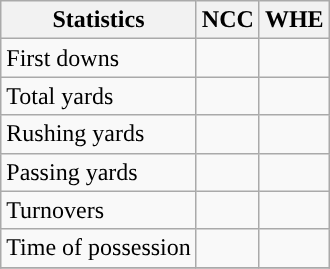<table class="wikitable">
<tr>
<th>Statistics</th>
<th>NCC</th>
<th>WHE</th>
</tr>
<tr>
<td>First downs</td>
<td></td>
<td></td>
</tr>
<tr>
<td>Total yards</td>
<td></td>
<td></td>
</tr>
<tr>
<td>Rushing yards</td>
<td></td>
<td></td>
</tr>
<tr>
<td>Passing yards</td>
<td></td>
<td></td>
</tr>
<tr>
<td>Turnovers</td>
<td></td>
<td></td>
</tr>
<tr>
<td>Time of possession</td>
<td></td>
<td></td>
</tr>
<tr>
</tr>
</table>
